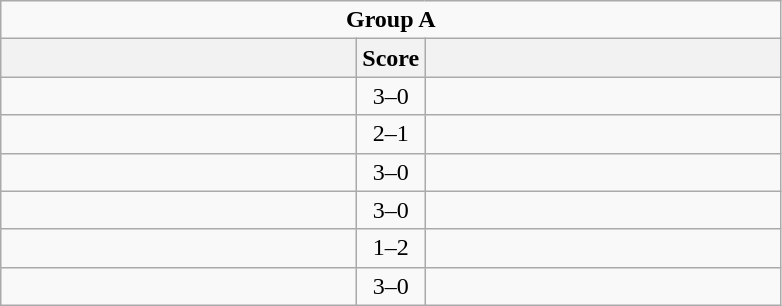<table class="wikitable" style="text-align: center; display: inline-table;">
<tr>
<td colspan="3"><strong>Group A</strong></td>
</tr>
<tr>
<th scope="col" style="width: 230px;"></th>
<th scope="col" style="width: 30px;">Score</th>
<th scope="col" style="width: 230px;"></th>
</tr>
<tr>
<td></td>
<td>3–0</td>
<td></td>
</tr>
<tr>
<td></td>
<td>2–1</td>
<td></td>
</tr>
<tr>
<td></td>
<td>3–0</td>
<td></td>
</tr>
<tr>
<td></td>
<td>3–0</td>
<td></td>
</tr>
<tr>
<td></td>
<td>1–2</td>
<td></td>
</tr>
<tr>
<td></td>
<td>3–0</td>
<td></td>
</tr>
</table>
